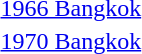<table>
<tr>
<td><a href='#'>1966 Bangkok</a></td>
<td></td>
<td></td>
<td></td>
</tr>
<tr>
<td><a href='#'>1970 Bangkok</a></td>
<td></td>
<td></td>
<td></td>
</tr>
</table>
